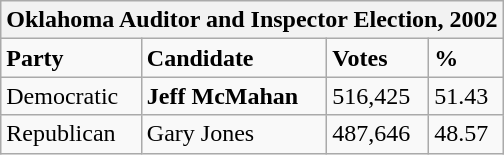<table class="wikitable">
<tr>
<th colspan="4">Oklahoma Auditor and Inspector Election, 2002</th>
</tr>
<tr>
<td><strong>Party</strong></td>
<td><strong>Candidate</strong></td>
<td><strong>Votes</strong></td>
<td><strong>%</strong></td>
</tr>
<tr>
<td>Democratic</td>
<td><strong>Jeff McMahan</strong></td>
<td>516,425</td>
<td>51.43</td>
</tr>
<tr>
<td>Republican</td>
<td>Gary Jones</td>
<td>487,646</td>
<td>48.57</td>
</tr>
</table>
